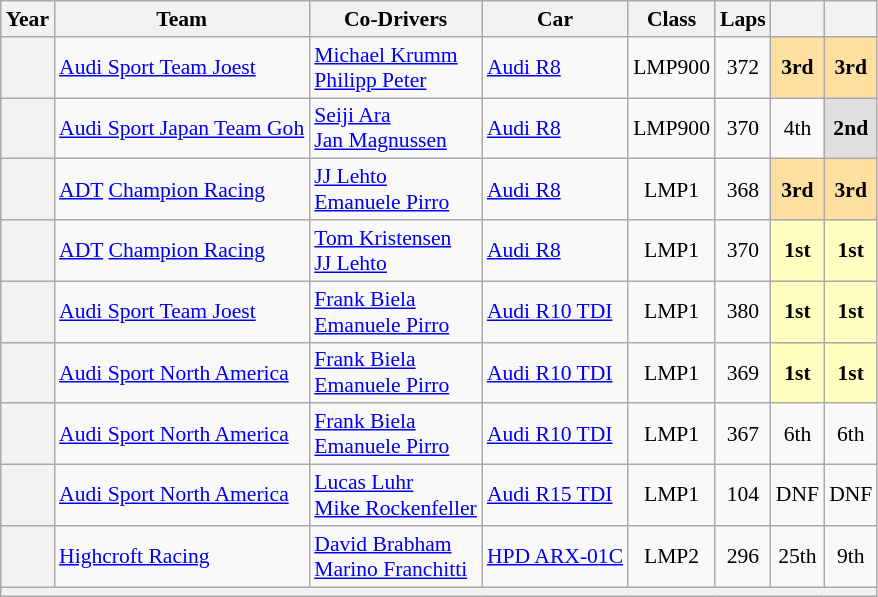<table class="wikitable" style="text-align:center; font-size:90%">
<tr>
<th>Year</th>
<th>Team</th>
<th>Co-Drivers</th>
<th>Car</th>
<th>Class</th>
<th>Laps</th>
<th></th>
<th></th>
</tr>
<tr>
<th></th>
<td align="left"> <a href='#'>Audi Sport Team Joest</a></td>
<td align="left"> <a href='#'>Michael Krumm</a><br> <a href='#'>Philipp Peter</a></td>
<td align="left"><a href='#'>Audi R8</a></td>
<td>LMP900</td>
<td>372</td>
<td style="background:#FFDF9F;"><strong>3rd</strong></td>
<td style="background:#FFDF9F;"><strong>3rd</strong></td>
</tr>
<tr>
<th></th>
<td align="left"> <a href='#'>Audi Sport Japan Team Goh</a></td>
<td align="left"> <a href='#'>Seiji Ara</a><br> <a href='#'>Jan Magnussen</a></td>
<td align="left"><a href='#'>Audi R8</a></td>
<td>LMP900</td>
<td>370</td>
<td>4th</td>
<td style="background:#DFDFDF;"><strong>2nd</strong></td>
</tr>
<tr>
<th></th>
<td align="left"> <a href='#'>ADT</a> <a href='#'>Champion Racing</a></td>
<td align="left"> <a href='#'>JJ Lehto</a><br> <a href='#'>Emanuele Pirro</a></td>
<td align="left"><a href='#'>Audi R8</a></td>
<td>LMP1</td>
<td>368</td>
<td style="background:#FFDF9F;"><strong>3rd</strong></td>
<td style="background:#FFDF9F;"><strong>3rd</strong></td>
</tr>
<tr>
<th></th>
<td align="left"> <a href='#'>ADT</a> <a href='#'>Champion Racing</a></td>
<td align="left"> <a href='#'>Tom Kristensen</a><br> <a href='#'>JJ Lehto</a></td>
<td align="left"><a href='#'>Audi R8</a></td>
<td>LMP1</td>
<td>370</td>
<td style="background:#FFFFBF;"><strong>1st</strong></td>
<td style="background:#FFFFBF;"><strong>1st</strong></td>
</tr>
<tr>
<th></th>
<td align="left"> <a href='#'>Audi Sport Team Joest</a></td>
<td align="left"> <a href='#'>Frank Biela</a><br> <a href='#'>Emanuele Pirro</a></td>
<td align="left"><a href='#'>Audi R10 TDI</a></td>
<td>LMP1</td>
<td>380</td>
<td style="background:#FFFFBF;"><strong>1st</strong></td>
<td style="background:#FFFFBF;"><strong>1st</strong></td>
</tr>
<tr>
<th></th>
<td align="left"> <a href='#'>Audi Sport North America</a></td>
<td align="left"> <a href='#'>Frank Biela</a><br> <a href='#'>Emanuele Pirro</a></td>
<td align="left"><a href='#'>Audi R10 TDI</a></td>
<td>LMP1</td>
<td>369</td>
<td style="background:#FFFFBF;"><strong>1st</strong></td>
<td style="background:#FFFFBF;"><strong>1st</strong></td>
</tr>
<tr>
<th></th>
<td align="left"> <a href='#'>Audi Sport North America</a></td>
<td align="left"> <a href='#'>Frank Biela</a><br> <a href='#'>Emanuele Pirro</a></td>
<td align="left"><a href='#'>Audi R10 TDI</a></td>
<td>LMP1</td>
<td>367</td>
<td>6th</td>
<td>6th</td>
</tr>
<tr>
<th></th>
<td align="left"> <a href='#'>Audi Sport North America</a></td>
<td align="left"> <a href='#'>Lucas Luhr</a><br> <a href='#'>Mike Rockenfeller</a></td>
<td align="left"><a href='#'>Audi R15 TDI</a></td>
<td>LMP1</td>
<td>104</td>
<td>DNF</td>
<td>DNF</td>
</tr>
<tr>
<th></th>
<td align="left"> <a href='#'>Highcroft Racing</a></td>
<td align="left"> <a href='#'>David Brabham</a><br> <a href='#'>Marino Franchitti</a></td>
<td align="left"><a href='#'>HPD ARX-01C</a></td>
<td>LMP2</td>
<td>296</td>
<td>25th</td>
<td>9th</td>
</tr>
<tr>
<th colspan="8"></th>
</tr>
</table>
